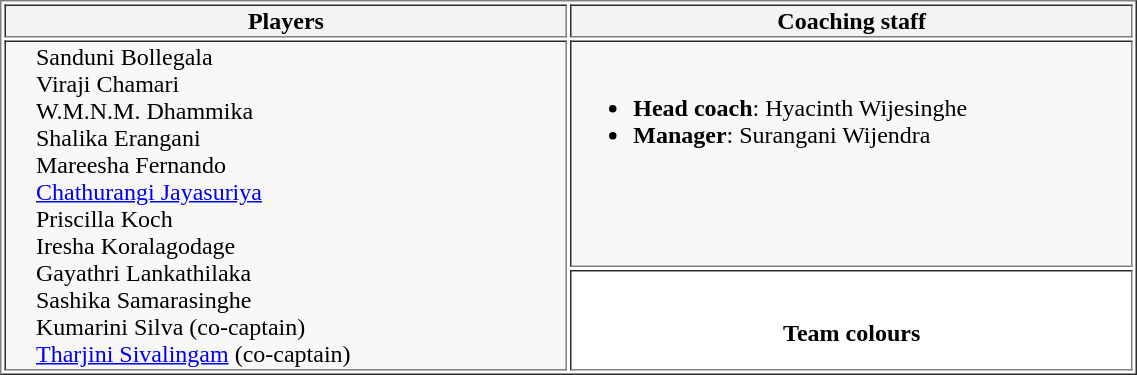<table width=60% border=1>
<tr align=center bgcolor=#F2F3F4>
<td width=30%><strong>Players</strong></td>
<td width=30%><strong>Coaching staff</strong></td>
</tr>
<tr valign=top>
<td rowspan=2 style=padding-left:20px bgcolor=#F8F8F8>Sanduni Bollegala<br>Viraji Chamari<br>W.M.N.M. Dhammika<br>Shalika Erangani<br>Mareesha Fernando<br><a href='#'>Chathurangi Jayasuriya</a><br>Priscilla Koch<br>Iresha Koralagodage<br>Gayathri Lankathilaka<br>Sashika Samarasinghe<br>Kumarini Silva <span>(co-captain)</span><br><a href='#'>Tharjini Sivalingam</a> <span>(co-captain)</span></td>
<td bgcolor=#F8F8F8><br><ul><li><strong>Head coach</strong>: Hyacinth Wijesinghe</li><li><strong>Manager</strong>: Surangani Wijendra</li></ul></td>
</tr>
<tr>
<td valign=center><br><table align=center cellspacing=0 cellpadding=0>
<tr>
<td bgcolor=brown></td>
</tr>
<tr>
<td bgcolor=brown></td>
</tr>
<tr>
<td align=center><strong>Team colours</strong></td>
</tr>
</table>
</td>
</tr>
</table>
